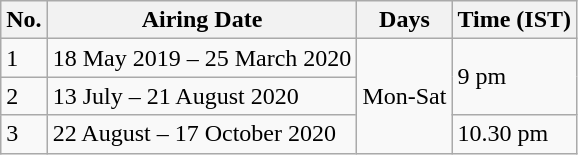<table class="wikitable sortable">
<tr>
<th>No.</th>
<th>Airing Date</th>
<th>Days</th>
<th>Time (IST)</th>
</tr>
<tr>
<td>1</td>
<td>18 May 2019 – 25 March 2020</td>
<td rowspan="3">Mon-Sat</td>
<td rowspan="2">9 pm</td>
</tr>
<tr>
<td>2</td>
<td>13 July – 21 August 2020</td>
</tr>
<tr>
<td>3</td>
<td>22 August – 17 October 2020</td>
<td>10.30 pm</td>
</tr>
</table>
